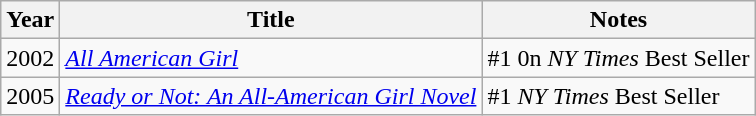<table class="wikitable sortable">
<tr>
<th>Year</th>
<th>Title</th>
<th>Notes</th>
</tr>
<tr>
<td>2002</td>
<td><a href='#'><em>All American Girl</em></a></td>
<td>#1 0n <em>NY Times</em> Best Seller</td>
</tr>
<tr>
<td>2005</td>
<td><a href='#'><em>Ready or Not: An All-American Girl Novel</em></a></td>
<td>#1 <em>NY Times</em> Best Seller</td>
</tr>
</table>
